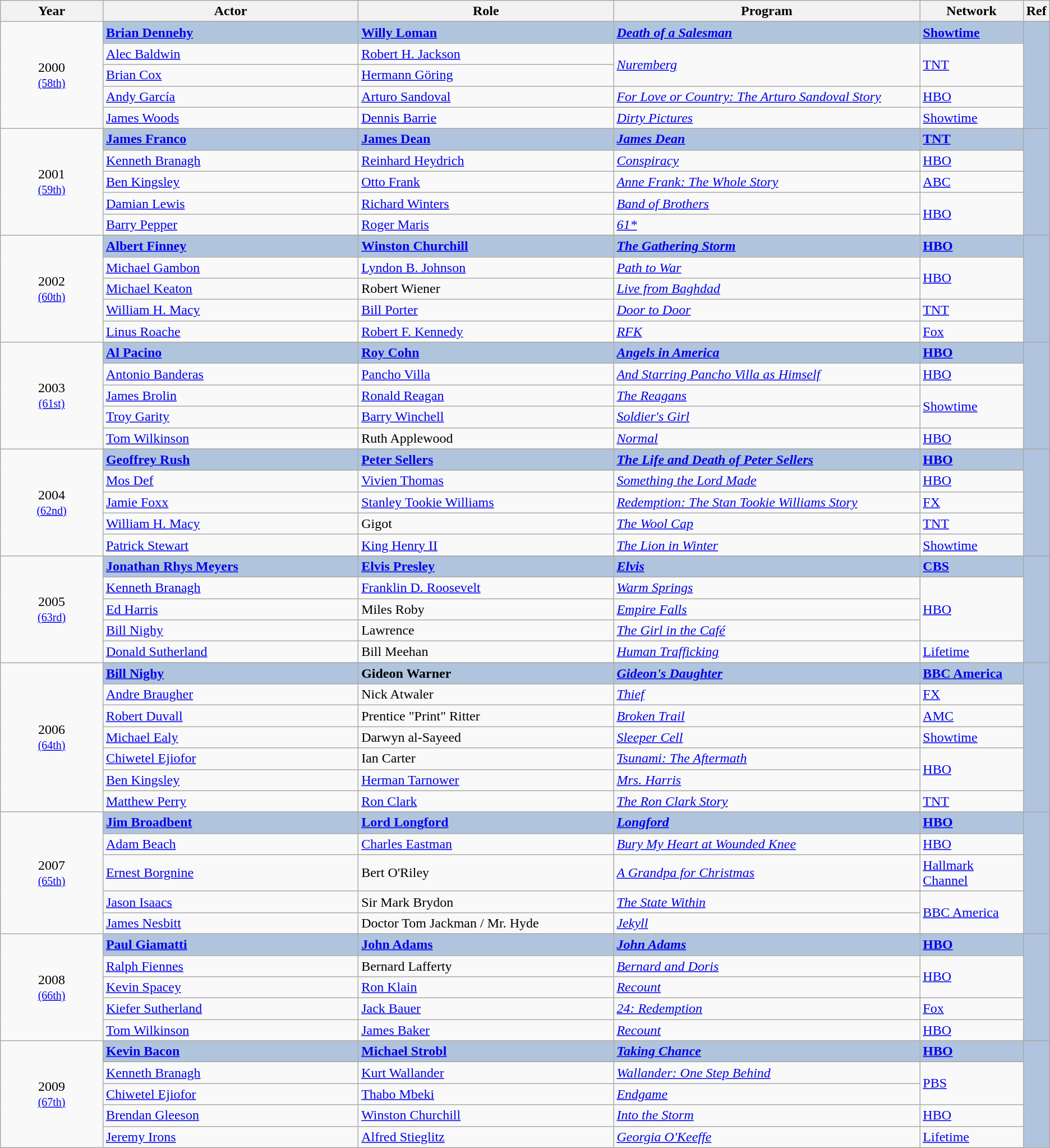<table class="wikitable">
<tr>
<th style="width:10%;">Year</th>
<th style="width:25%;">Actor</th>
<th style="width:25%;">Role</th>
<th style="width:30%;">Program</th>
<th style="width:10%;">Network</th>
<th style="width:5%;">Ref</th>
</tr>
<tr>
<td rowspan="6" style="text-align:center;">2000 <br><small><a href='#'>(58th)</a></small></td>
</tr>
<tr style="background:#B0C4DE;">
<td><strong><a href='#'>Brian Dennehy</a> </strong></td>
<td><strong><a href='#'>Willy Loman</a></strong></td>
<td><em><a href='#'><strong>Death of a Salesman</strong></a></em></td>
<td><a href='#'><strong>Showtime</strong></a></td>
<td rowspan="5"></td>
</tr>
<tr>
<td><a href='#'>Alec Baldwin</a></td>
<td><a href='#'>Robert H. Jackson</a></td>
<td rowspan="2"><em><a href='#'>Nuremberg</a></em></td>
<td rowspan="2"><a href='#'>TNT</a></td>
</tr>
<tr>
<td><a href='#'>Brian Cox</a></td>
<td><a href='#'>Hermann Göring</a></td>
</tr>
<tr>
<td><a href='#'>Andy García</a></td>
<td><a href='#'>Arturo Sandoval</a></td>
<td><em><a href='#'>For Love or Country: The Arturo Sandoval Story</a></em></td>
<td><a href='#'>HBO</a></td>
</tr>
<tr>
<td><a href='#'>James Woods</a></td>
<td><a href='#'>Dennis Barrie</a></td>
<td><em><a href='#'>Dirty Pictures</a></em></td>
<td><a href='#'>Showtime</a></td>
</tr>
<tr>
<td rowspan="6" style="text-align:center;">2001 <br><small><a href='#'>(59th)</a></small></td>
</tr>
<tr style="background:#B0C4DE;">
<td><strong><a href='#'>James Franco</a> </strong></td>
<td><strong><a href='#'>James Dean</a></strong></td>
<td><em><a href='#'><strong>James Dean</strong></a></em></td>
<td><a href='#'><strong>TNT</strong></a></td>
<td rowspan="5"></td>
</tr>
<tr>
<td><a href='#'>Kenneth Branagh</a></td>
<td><a href='#'>Reinhard Heydrich</a></td>
<td><em><a href='#'>Conspiracy</a></em></td>
<td><a href='#'>HBO</a></td>
</tr>
<tr>
<td><a href='#'>Ben Kingsley</a></td>
<td><a href='#'>Otto Frank</a></td>
<td><em><a href='#'>Anne Frank: The Whole Story</a></em></td>
<td><a href='#'>ABC</a></td>
</tr>
<tr>
<td><a href='#'>Damian Lewis</a></td>
<td><a href='#'>Richard Winters</a></td>
<td><em><a href='#'>Band of Brothers</a></em></td>
<td rowspan="2"><a href='#'>HBO</a></td>
</tr>
<tr>
<td><a href='#'>Barry Pepper</a></td>
<td><a href='#'>Roger Maris</a></td>
<td><em><a href='#'>61*</a></em></td>
</tr>
<tr>
<td rowspan="6" style="text-align:center;">2002 <br><small><a href='#'>(60th)</a></small></td>
</tr>
<tr style="background:#B0C4DE;">
<td><strong><a href='#'>Albert Finney</a> </strong></td>
<td><strong><a href='#'>Winston Churchill</a></strong></td>
<td><em><a href='#'><strong>The Gathering Storm</strong></a></em></td>
<td><strong><a href='#'>HBO</a></strong></td>
<td rowspan="5"></td>
</tr>
<tr>
<td><a href='#'>Michael Gambon</a></td>
<td><a href='#'>Lyndon B. Johnson</a></td>
<td><em><a href='#'>Path to War</a></em></td>
<td rowspan="2"><a href='#'>HBO</a></td>
</tr>
<tr>
<td><a href='#'>Michael Keaton</a></td>
<td>Robert Wiener</td>
<td><em><a href='#'>Live from Baghdad</a></em></td>
</tr>
<tr>
<td><a href='#'>William H. Macy</a></td>
<td><a href='#'>Bill Porter</a></td>
<td><em><a href='#'>Door to Door</a></em></td>
<td><a href='#'>TNT</a></td>
</tr>
<tr>
<td><a href='#'>Linus Roache</a></td>
<td><a href='#'>Robert F. Kennedy</a></td>
<td><em><a href='#'>RFK</a></em></td>
<td><a href='#'>Fox</a></td>
</tr>
<tr>
<td rowspan="6" style="text-align:center;">2003 <br><small><a href='#'>(61st)</a></small></td>
</tr>
<tr style="background:#B0C4DE;">
<td><strong><a href='#'>Al Pacino</a> </strong></td>
<td><strong><a href='#'>Roy Cohn</a></strong></td>
<td><em><a href='#'><strong>Angels in America</strong></a></em></td>
<td><strong><a href='#'>HBO</a></strong></td>
<td rowspan="5"></td>
</tr>
<tr>
<td><a href='#'>Antonio Banderas</a></td>
<td><a href='#'>Pancho Villa</a></td>
<td><em><a href='#'>And Starring Pancho Villa as Himself </a></em></td>
<td><a href='#'>HBO</a></td>
</tr>
<tr>
<td><a href='#'>James Brolin</a></td>
<td><a href='#'>Ronald Reagan</a></td>
<td><em><a href='#'>The Reagans</a></em></td>
<td rowspan="2"><a href='#'>Showtime</a></td>
</tr>
<tr>
<td><a href='#'>Troy Garity</a></td>
<td><a href='#'>Barry Winchell</a></td>
<td><em><a href='#'>Soldier's Girl</a></em></td>
</tr>
<tr>
<td><a href='#'>Tom Wilkinson</a></td>
<td>Ruth Applewood</td>
<td><em><a href='#'>Normal</a></em></td>
<td><a href='#'>HBO</a></td>
</tr>
<tr>
<td rowspan="6" style="text-align:center;">2004 <br><small><a href='#'>(62nd)</a></small></td>
</tr>
<tr style="background:#B0C4DE;">
<td><strong><a href='#'>Geoffrey Rush</a> </strong></td>
<td><strong><a href='#'>Peter Sellers</a></strong></td>
<td><strong><em><a href='#'>The Life and Death of Peter Sellers</a></em></strong></td>
<td><strong><a href='#'>HBO</a></strong></td>
<td rowspan="5"></td>
</tr>
<tr>
<td><a href='#'>Mos Def</a></td>
<td><a href='#'>Vivien Thomas</a></td>
<td><em><a href='#'>Something the Lord Made</a></em></td>
<td><a href='#'>HBO</a></td>
</tr>
<tr>
<td><a href='#'>Jamie Foxx</a></td>
<td><a href='#'>Stanley Tookie Williams</a></td>
<td><em><a href='#'>Redemption: The Stan Tookie Williams Story</a></em></td>
<td><a href='#'>FX</a></td>
</tr>
<tr>
<td><a href='#'>William H. Macy</a></td>
<td>Gigot</td>
<td><em><a href='#'>The Wool Cap</a></em></td>
<td><a href='#'>TNT</a></td>
</tr>
<tr>
<td><a href='#'>Patrick Stewart</a></td>
<td><a href='#'>King Henry II</a></td>
<td><em><a href='#'>The Lion in Winter</a></em></td>
<td><a href='#'>Showtime</a></td>
</tr>
<tr>
<td rowspan="6" style="text-align:center;">2005 <br><small><a href='#'>(63rd)</a></small></td>
</tr>
<tr style="background:#B0C4DE;">
<td><strong><a href='#'>Jonathan Rhys Meyers</a> </strong></td>
<td><strong><a href='#'>Elvis Presley</a></strong></td>
<td><em><a href='#'><strong>Elvis</strong></a></em></td>
<td><strong><a href='#'>CBS</a></strong></td>
<td rowspan="5"></td>
</tr>
<tr>
<td><a href='#'>Kenneth Branagh</a></td>
<td><a href='#'>Franklin D. Roosevelt</a></td>
<td><em><a href='#'>Warm Springs</a></em></td>
<td rowspan="3"><a href='#'>HBO</a></td>
</tr>
<tr>
<td><a href='#'>Ed Harris</a></td>
<td>Miles Roby</td>
<td><em><a href='#'>Empire Falls</a></em></td>
</tr>
<tr>
<td><a href='#'>Bill Nighy</a></td>
<td>Lawrence</td>
<td><em><a href='#'>The Girl in the Café</a></em></td>
</tr>
<tr>
<td><a href='#'>Donald Sutherland</a></td>
<td>Bill Meehan</td>
<td><em><a href='#'>Human Trafficking</a></em></td>
<td><a href='#'>Lifetime</a></td>
</tr>
<tr>
<td rowspan="8" style="text-align:center;">2006 <br><small><a href='#'>(64th)</a></small></td>
</tr>
<tr style="background:#B0C4DE;">
<td><strong><a href='#'>Bill Nighy</a> </strong></td>
<td><strong>Gideon Warner</strong></td>
<td><strong><em><a href='#'>Gideon's Daughter</a></em></strong></td>
<td><strong><a href='#'>BBC America</a></strong></td>
<td rowspan="7"></td>
</tr>
<tr>
<td><a href='#'>Andre Braugher</a></td>
<td>Nick Atwaler</td>
<td><em><a href='#'>Thief</a></em></td>
<td><a href='#'>FX</a></td>
</tr>
<tr>
<td><a href='#'>Robert Duvall</a></td>
<td>Prentice "Print" Ritter</td>
<td><em><a href='#'>Broken Trail</a></em></td>
<td><a href='#'>AMC</a></td>
</tr>
<tr>
<td><a href='#'>Michael Ealy</a></td>
<td>Darwyn al-Sayeed</td>
<td><em><a href='#'>Sleeper Cell</a></em></td>
<td><a href='#'>Showtime</a></td>
</tr>
<tr>
<td><a href='#'>Chiwetel Ejiofor</a></td>
<td>Ian Carter</td>
<td><em><a href='#'>Tsunami: The Aftermath</a></em></td>
<td rowspan="2"><a href='#'>HBO</a></td>
</tr>
<tr>
<td><a href='#'>Ben Kingsley</a></td>
<td><a href='#'>Herman Tarnower</a></td>
<td><em><a href='#'>Mrs. Harris</a></em></td>
</tr>
<tr>
<td><a href='#'>Matthew Perry</a></td>
<td><a href='#'>Ron Clark</a></td>
<td><em><a href='#'>The Ron Clark Story</a></em></td>
<td><a href='#'>TNT</a></td>
</tr>
<tr>
<td rowspan="6" style="text-align:center;">2007 <br><small><a href='#'>(65th)</a></small></td>
</tr>
<tr style="background:#B0C4DE;">
<td><strong><a href='#'>Jim Broadbent</a> </strong></td>
<td><a href='#'><strong>Lord Longford</strong></a></td>
<td><em><a href='#'><strong>Longford</strong></a></em></td>
<td><strong><a href='#'>HBO</a></strong></td>
<td rowspan="5"></td>
</tr>
<tr>
<td><a href='#'>Adam Beach</a></td>
<td><a href='#'>Charles Eastman</a></td>
<td><em><a href='#'>Bury My Heart at Wounded Knee</a></em></td>
<td><a href='#'>HBO</a></td>
</tr>
<tr>
<td><a href='#'>Ernest Borgnine</a></td>
<td>Bert O'Riley</td>
<td><em><a href='#'>A Grandpa for Christmas</a></em></td>
<td><a href='#'>Hallmark Channel</a></td>
</tr>
<tr>
<td><a href='#'>Jason Isaacs</a></td>
<td>Sir Mark Brydon</td>
<td><em><a href='#'>The State Within</a></em></td>
<td rowspan="2"><a href='#'>BBC America</a></td>
</tr>
<tr>
<td><a href='#'>James Nesbitt</a></td>
<td>Doctor Tom Jackman / Mr. Hyde</td>
<td><em><a href='#'>Jekyll</a></em></td>
</tr>
<tr>
<td rowspan="6" style="text-align:center;">2008 <br><small><a href='#'>(66th)</a></small></td>
</tr>
<tr style="background:#B0C4DE;">
<td><strong><a href='#'>Paul Giamatti</a> </strong></td>
<td><strong><a href='#'>John Adams</a></strong></td>
<td><em><a href='#'><strong>John Adams</strong></a></em></td>
<td><strong><a href='#'>HBO</a></strong></td>
<td rowspan="5"></td>
</tr>
<tr>
<td><a href='#'>Ralph Fiennes</a></td>
<td>Bernard Lafferty</td>
<td><em><a href='#'>Bernard and Doris</a></em></td>
<td rowspan="2"><a href='#'>HBO</a></td>
</tr>
<tr>
<td><a href='#'>Kevin Spacey</a></td>
<td><a href='#'>Ron Klain</a></td>
<td><em><a href='#'>Recount</a></em></td>
</tr>
<tr>
<td><a href='#'>Kiefer Sutherland</a></td>
<td><a href='#'>Jack Bauer</a></td>
<td><em><a href='#'>24: Redemption</a></em></td>
<td><a href='#'>Fox</a></td>
</tr>
<tr>
<td><a href='#'>Tom Wilkinson</a></td>
<td><a href='#'>James Baker</a></td>
<td><em><a href='#'>Recount</a></em></td>
<td><a href='#'>HBO</a></td>
</tr>
<tr>
<td rowspan="6" style="text-align:center;">2009 <br><small><a href='#'>(67th)</a></small></td>
</tr>
<tr style="background:#B0C4DE;">
<td><strong><a href='#'>Kevin Bacon</a> </strong></td>
<td><strong><a href='#'>Michael Strobl</a></strong></td>
<td><strong><em><a href='#'>Taking Chance</a></em></strong></td>
<td><strong><a href='#'>HBO</a></strong></td>
<td rowspan="5"></td>
</tr>
<tr>
<td><a href='#'>Kenneth Branagh</a></td>
<td><a href='#'>Kurt Wallander</a></td>
<td><em><a href='#'>Wallander: One Step Behind</a></em></td>
<td rowspan="2"><a href='#'>PBS</a></td>
</tr>
<tr>
<td><a href='#'>Chiwetel Ejiofor</a></td>
<td><a href='#'>Thabo Mbeki</a></td>
<td><em><a href='#'>Endgame</a></em></td>
</tr>
<tr>
<td><a href='#'>Brendan Gleeson</a></td>
<td><a href='#'>Winston Churchill</a></td>
<td><em><a href='#'>Into the Storm</a></em></td>
<td><a href='#'>HBO</a></td>
</tr>
<tr>
<td><a href='#'>Jeremy Irons</a></td>
<td><a href='#'>Alfred Stieglitz</a></td>
<td><em><a href='#'>Georgia O'Keeffe</a></em></td>
<td><a href='#'>Lifetime</a></td>
</tr>
</table>
